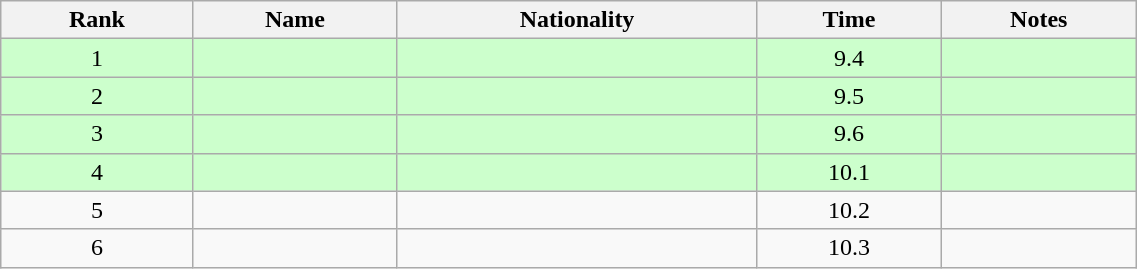<table class="wikitable sortable" style="text-align:center; width: 60%">
<tr>
<th>Rank</th>
<th>Name</th>
<th>Nationality</th>
<th>Time</th>
<th>Notes</th>
</tr>
<tr bgcolor=ccffcc>
<td>1</td>
<td align=left></td>
<td align=left></td>
<td>9.4</td>
<td></td>
</tr>
<tr bgcolor=ccffcc>
<td>2</td>
<td align=left></td>
<td align=left></td>
<td>9.5</td>
<td></td>
</tr>
<tr bgcolor=ccffcc>
<td>3</td>
<td align=left></td>
<td align=left></td>
<td>9.6</td>
<td></td>
</tr>
<tr bgcolor=ccffcc>
<td>4</td>
<td align=left></td>
<td align=left></td>
<td>10.1</td>
<td></td>
</tr>
<tr>
<td>5</td>
<td align=left></td>
<td align=left></td>
<td>10.2</td>
<td></td>
</tr>
<tr>
<td>6</td>
<td align=left></td>
<td align=left></td>
<td>10.3</td>
<td></td>
</tr>
</table>
